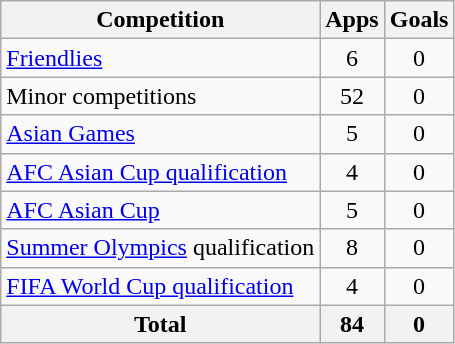<table class="wikitable" style="text-align:center">
<tr>
<th>Competition</th>
<th>Apps</th>
<th>Goals</th>
</tr>
<tr>
<td align="left"><a href='#'>Friendlies</a></td>
<td>6</td>
<td>0</td>
</tr>
<tr>
<td align="left">Minor competitions</td>
<td>52</td>
<td>0</td>
</tr>
<tr>
<td align="left"><a href='#'>Asian Games</a></td>
<td>5</td>
<td>0</td>
</tr>
<tr>
<td align="left"><a href='#'>AFC Asian Cup qualification</a></td>
<td>4</td>
<td>0</td>
</tr>
<tr>
<td align="left"><a href='#'>AFC Asian Cup</a></td>
<td>5</td>
<td>0</td>
</tr>
<tr>
<td align="left"><a href='#'>Summer Olympics</a> qualification</td>
<td>8</td>
<td>0</td>
</tr>
<tr>
<td align="left"><a href='#'>FIFA World Cup qualification</a></td>
<td>4</td>
<td>0</td>
</tr>
<tr>
<th>Total</th>
<th>84</th>
<th>0</th>
</tr>
</table>
